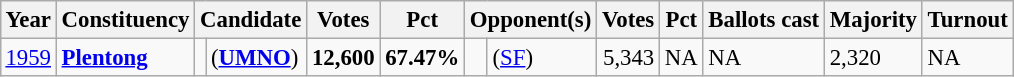<table class="wikitable" style="margin:0.5em ; font-size:95%">
<tr>
<th>Year</th>
<th>Constituency</th>
<th colspan=2>Candidate</th>
<th>Votes</th>
<th>Pct</th>
<th colspan=2>Opponent(s)</th>
<th>Votes</th>
<th>Pct</th>
<th>Ballots cast</th>
<th>Majority</th>
<th>Turnout</th>
</tr>
<tr>
<td><a href='#'>1959</a></td>
<td><strong><a href='#'>Plentong</a></strong></td>
<td bgcolor=></td>
<td> (<a href='#'><strong>UMNO</strong></a>)</td>
<td align=right><strong>12,600</strong></td>
<td><strong>67.47%</strong></td>
<td></td>
<td> (<a href='#'>SF</a>)</td>
<td align=right>5,343</td>
<td>NA</td>
<td>NA</td>
<td>2,320</td>
<td>NA</td>
</tr>
</table>
